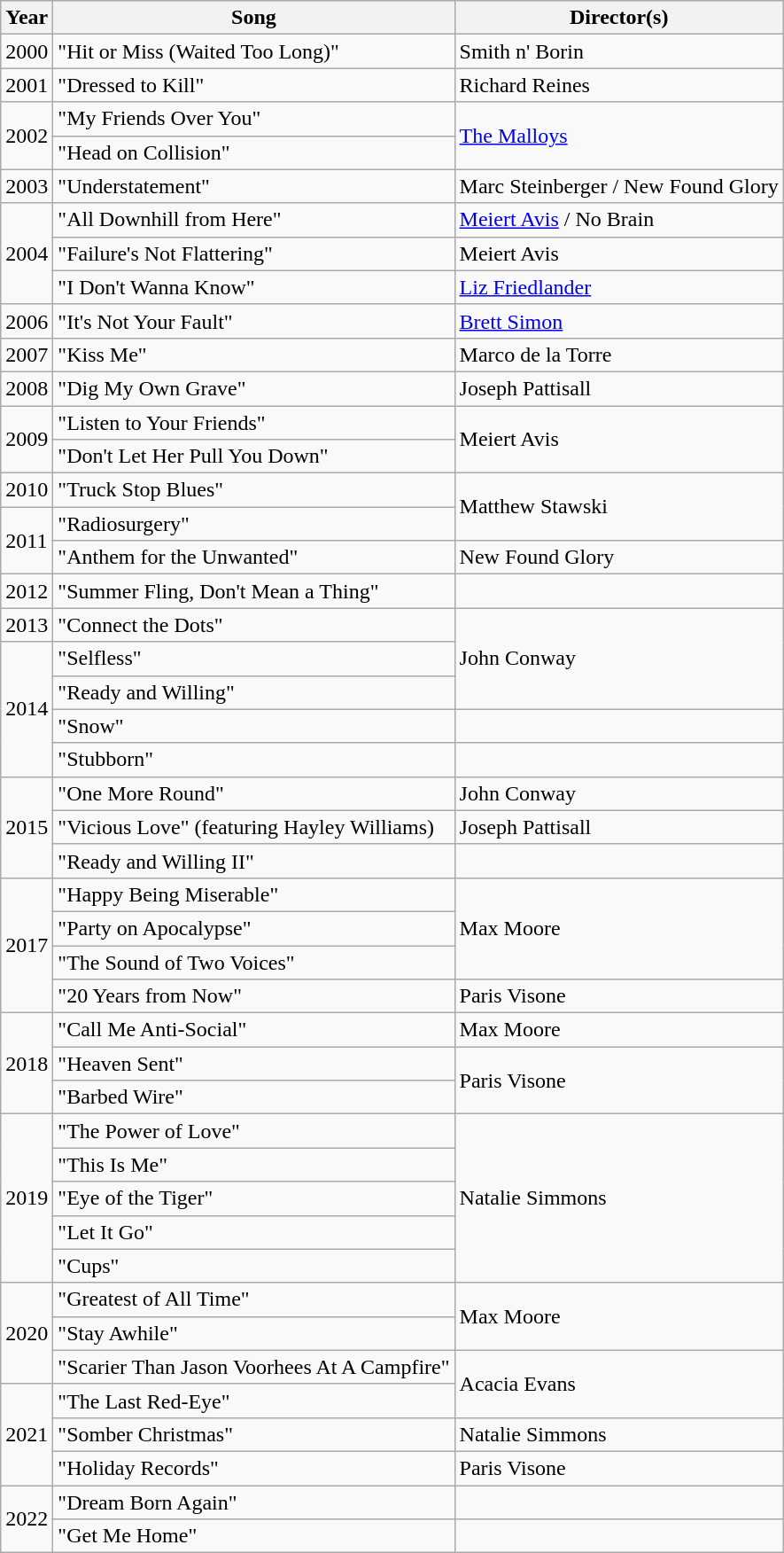<table class="wikitable">
<tr>
<th>Year</th>
<th>Song</th>
<th>Director(s)</th>
</tr>
<tr>
<td>2000</td>
<td>"Hit or Miss (Waited Too Long)"</td>
<td>Smith n' Borin</td>
</tr>
<tr>
<td>2001</td>
<td>"Dressed to Kill"</td>
<td>Richard Reines</td>
</tr>
<tr>
<td rowspan="2">2002</td>
<td>"My Friends Over You"</td>
<td rowspan="2"><a href='#'>The Malloys</a></td>
</tr>
<tr>
<td>"Head on Collision"</td>
</tr>
<tr>
<td>2003</td>
<td>"Understatement"</td>
<td>Marc Steinberger / New Found Glory</td>
</tr>
<tr>
<td rowspan="3">2004</td>
<td>"All Downhill from Here"</td>
<td><a href='#'>Meiert Avis</a> / No Brain</td>
</tr>
<tr>
<td>"Failure's Not Flattering"</td>
<td>Meiert Avis</td>
</tr>
<tr>
<td>"I Don't Wanna Know"</td>
<td><a href='#'>Liz Friedlander</a></td>
</tr>
<tr>
<td>2006</td>
<td>"It's Not Your Fault"</td>
<td><a href='#'>Brett Simon</a></td>
</tr>
<tr>
<td>2007</td>
<td>"Kiss Me"</td>
<td>Marco de la Torre</td>
</tr>
<tr>
<td>2008</td>
<td>"Dig My Own Grave"</td>
<td>Joseph Pattisall</td>
</tr>
<tr>
<td rowspan="2">2009</td>
<td>"Listen to Your Friends"</td>
<td rowspan="2">Meiert Avis</td>
</tr>
<tr>
<td>"Don't Let Her Pull You Down"</td>
</tr>
<tr>
<td>2010</td>
<td>"Truck Stop Blues"</td>
<td rowspan="2">Matthew Stawski</td>
</tr>
<tr>
<td rowspan="2">2011</td>
<td>"Radiosurgery"</td>
</tr>
<tr>
<td>"Anthem for the Unwanted"</td>
<td>New Found Glory</td>
</tr>
<tr>
<td>2012</td>
<td>"Summer Fling, Don't Mean a Thing"</td>
<td></td>
</tr>
<tr>
<td>2013</td>
<td>"Connect the Dots"</td>
<td rowspan="3">John Conway</td>
</tr>
<tr>
<td rowspan="4">2014</td>
<td>"Selfless"</td>
</tr>
<tr>
<td>"Ready and Willing"</td>
</tr>
<tr>
<td>"Snow"</td>
<td></td>
</tr>
<tr>
<td>"Stubborn"</td>
<td></td>
</tr>
<tr>
<td rowspan="3">2015</td>
<td>"One More Round"</td>
<td>John Conway</td>
</tr>
<tr>
<td>"Vicious Love" (featuring Hayley Williams)</td>
<td>Joseph Pattisall</td>
</tr>
<tr>
<td>"Ready and Willing II"</td>
<td></td>
</tr>
<tr>
<td rowspan="4">2017</td>
<td>"Happy Being Miserable"</td>
<td rowspan="3">Max Moore</td>
</tr>
<tr>
<td>"Party on Apocalypse"</td>
</tr>
<tr>
<td>"The Sound of Two Voices"</td>
</tr>
<tr>
<td>"20 Years from Now"</td>
<td>Paris Visone</td>
</tr>
<tr>
<td rowspan="3">2018</td>
<td>"Call Me Anti-Social"</td>
<td>Max Moore</td>
</tr>
<tr>
<td>"Heaven Sent"</td>
<td rowspan="2">Paris Visone</td>
</tr>
<tr>
<td>"Barbed Wire"</td>
</tr>
<tr>
<td rowspan="5">2019</td>
<td>"The Power of Love"</td>
<td rowspan="5">Natalie Simmons</td>
</tr>
<tr>
<td>"This Is Me"</td>
</tr>
<tr>
<td>"Eye of the Tiger"</td>
</tr>
<tr>
<td>"Let It Go"</td>
</tr>
<tr>
<td>"Cups"</td>
</tr>
<tr>
<td rowspan="3">2020</td>
<td>"Greatest of All Time"</td>
<td rowspan="2">Max Moore</td>
</tr>
<tr>
<td>"Stay Awhile"</td>
</tr>
<tr>
<td>"Scarier Than Jason Voorhees At A Campfire"</td>
<td rowspan="2">Acacia Evans</td>
</tr>
<tr>
<td rowspan="3">2021</td>
<td>"The Last Red-Eye"</td>
</tr>
<tr>
<td>"Somber Christmas"</td>
<td>Natalie Simmons</td>
</tr>
<tr>
<td>"Holiday Records"</td>
<td>Paris Visone</td>
</tr>
<tr>
<td rowspan=2>2022</td>
<td>"Dream Born Again"</td>
<td></td>
</tr>
<tr>
<td>"Get Me Home"</td>
<td></td>
</tr>
</table>
